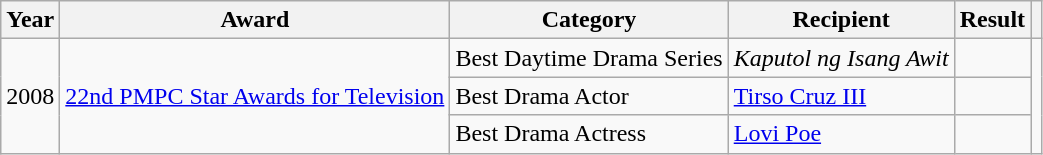<table class="wikitable">
<tr>
<th>Year</th>
<th>Award</th>
<th>Category</th>
<th>Recipient</th>
<th>Result</th>
<th></th>
</tr>
<tr>
<td rowspan=3>2008</td>
<td rowspan=3><a href='#'>22nd PMPC Star Awards for Television</a></td>
<td>Best Daytime Drama Series</td>
<td><em>Kaputol ng Isang Awit</em></td>
<td></td>
<td rowspan=3></td>
</tr>
<tr>
<td>Best Drama Actor</td>
<td><a href='#'>Tirso Cruz III</a></td>
<td></td>
</tr>
<tr>
<td>Best Drama Actress</td>
<td><a href='#'>Lovi Poe</a></td>
<td></td>
</tr>
</table>
